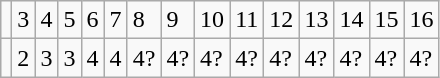<table class="wikitable">
<tr>
<td></td>
<td>3</td>
<td>4</td>
<td>5</td>
<td>6</td>
<td>7</td>
<td>8</td>
<td>9</td>
<td>10</td>
<td>11</td>
<td>12</td>
<td>13</td>
<td>14</td>
<td>15</td>
<td>16</td>
</tr>
<tr>
<td></td>
<td>2</td>
<td>3</td>
<td>3</td>
<td>4</td>
<td>4</td>
<td>4?</td>
<td>4?</td>
<td>4?</td>
<td>4?</td>
<td>4?</td>
<td>4?</td>
<td>4?</td>
<td>4?</td>
<td>4?</td>
</tr>
</table>
